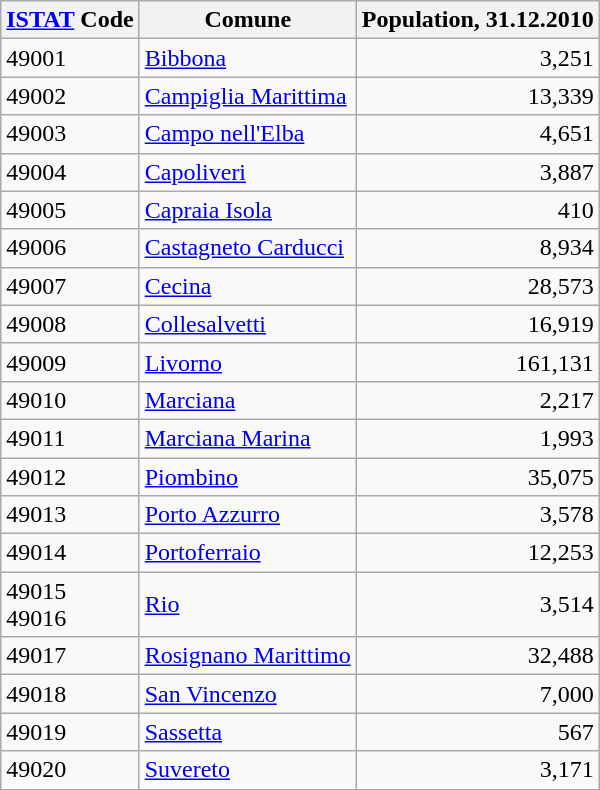<table class="wikitable sortable">
<tr>
<th><a href='#'>ISTAT</a> Code</th>
<th>Comune</th>
<th>Population, 31.12.2010</th>
</tr>
<tr>
<td>49001</td>
<td><a href='#'>Bibbona</a></td>
<td align="right">3,251</td>
</tr>
<tr>
<td>49002</td>
<td><a href='#'>Campiglia Marittima</a></td>
<td align="right">13,339</td>
</tr>
<tr>
<td>49003</td>
<td><a href='#'>Campo nell'Elba</a></td>
<td align="right">4,651</td>
</tr>
<tr>
<td>49004</td>
<td><a href='#'>Capoliveri</a></td>
<td align="right">3,887</td>
</tr>
<tr>
<td>49005</td>
<td><a href='#'>Capraia Isola</a></td>
<td align="right">410</td>
</tr>
<tr>
<td>49006</td>
<td><a href='#'>Castagneto Carducci</a></td>
<td align="right">8,934</td>
</tr>
<tr>
<td>49007</td>
<td><a href='#'>Cecina</a></td>
<td align="right">28,573</td>
</tr>
<tr>
<td>49008</td>
<td><a href='#'>Collesalvetti</a></td>
<td align="right">16,919</td>
</tr>
<tr>
<td>49009</td>
<td><a href='#'>Livorno</a></td>
<td align="right">161,131</td>
</tr>
<tr>
<td>49010</td>
<td><a href='#'>Marciana</a></td>
<td align="right">2,217</td>
</tr>
<tr>
<td>49011</td>
<td><a href='#'>Marciana Marina</a></td>
<td align="right">1,993</td>
</tr>
<tr>
<td>49012</td>
<td><a href='#'>Piombino</a></td>
<td align="right">35,075</td>
</tr>
<tr>
<td>49013</td>
<td><a href='#'>Porto Azzurro</a></td>
<td align="right">3,578</td>
</tr>
<tr>
<td>49014</td>
<td><a href='#'>Portoferraio</a></td>
<td align="right">12,253</td>
</tr>
<tr>
<td>49015<br>49016</td>
<td><a href='#'>Rio</a></td>
<td align="right">3,514</td>
</tr>
<tr>
<td>49017</td>
<td><a href='#'>Rosignano Marittimo</a></td>
<td align="right">32,488</td>
</tr>
<tr>
<td>49018</td>
<td><a href='#'>San Vincenzo</a></td>
<td align="right">7,000</td>
</tr>
<tr>
<td>49019</td>
<td><a href='#'>Sassetta</a></td>
<td align="right">567</td>
</tr>
<tr>
<td>49020</td>
<td><a href='#'>Suvereto</a></td>
<td align="right">3,171</td>
</tr>
<tr>
</tr>
</table>
